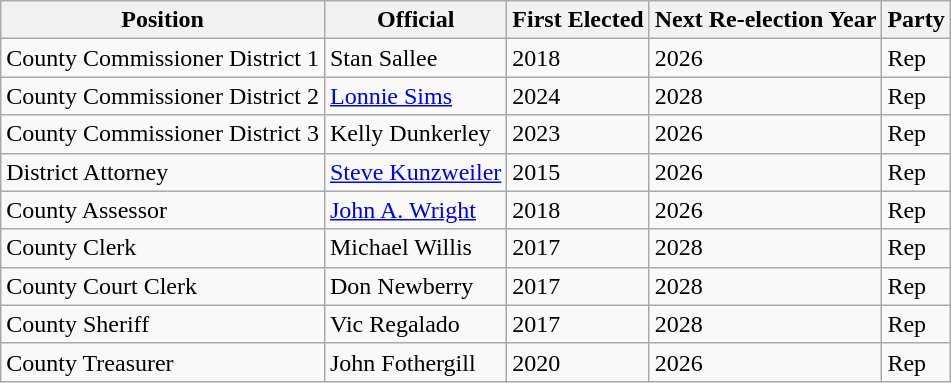<table class="wikitable">
<tr>
<th>Position</th>
<th>Official</th>
<th>First Elected</th>
<th>Next Re-election Year</th>
<th>Party</th>
</tr>
<tr>
<td>County Commissioner District 1</td>
<td>Stan Sallee</td>
<td>2018</td>
<td>2026</td>
<td>Rep</td>
</tr>
<tr>
<td>County Commissioner District 2</td>
<td><a href='#'>Lonnie Sims</a></td>
<td>2024</td>
<td>2028</td>
<td>Rep</td>
</tr>
<tr>
<td>County Commissioner District 3</td>
<td>Kelly Dunkerley</td>
<td>2023</td>
<td>2026</td>
<td>Rep</td>
</tr>
<tr>
<td>District Attorney</td>
<td><a href='#'>Steve Kunzweiler</a></td>
<td>2015</td>
<td>2026</td>
<td>Rep</td>
</tr>
<tr>
<td>County Assessor</td>
<td><a href='#'>John A. Wright</a></td>
<td>2018</td>
<td>2026</td>
<td>Rep</td>
</tr>
<tr>
<td>County Clerk</td>
<td>Michael Willis</td>
<td>2017</td>
<td>2028</td>
<td>Rep</td>
</tr>
<tr>
<td>County Court Clerk</td>
<td>Don Newberry</td>
<td>2017</td>
<td>2028</td>
<td>Rep</td>
</tr>
<tr>
<td>County Sheriff</td>
<td>Vic Regalado</td>
<td>2017</td>
<td>2028</td>
<td>Rep</td>
</tr>
<tr>
<td>County Treasurer</td>
<td>John Fothergill</td>
<td>2020</td>
<td>2026</td>
<td>Rep</td>
</tr>
</table>
